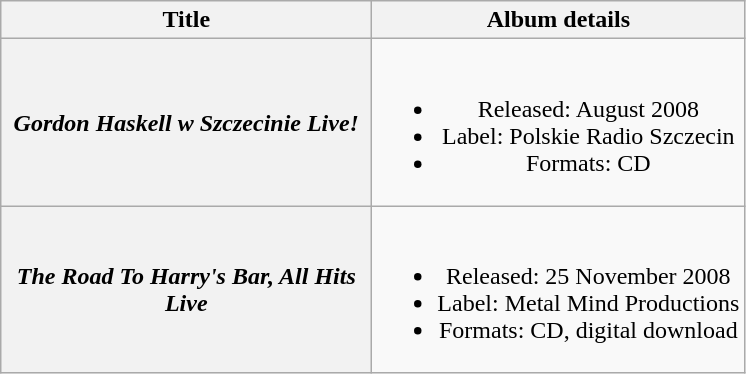<table class="wikitable plainrowheaders" style="text-align:center;">
<tr>
<th scope="col" style="width:15em;">Title</th>
<th scope="col">Album details</th>
</tr>
<tr>
<th scope="row"><em>Gordon Haskell w Szczecinie Live!</em></th>
<td><br><ul><li>Released: August 2008</li><li>Label: Polskie Radio Szczecin</li><li>Formats: CD</li></ul></td>
</tr>
<tr>
<th scope="row"><em>The Road To Harry's Bar, All Hits Live</em></th>
<td><br><ul><li>Released: 25 November 2008</li><li>Label: Metal Mind Productions</li><li>Formats: CD, digital download</li></ul></td>
</tr>
</table>
